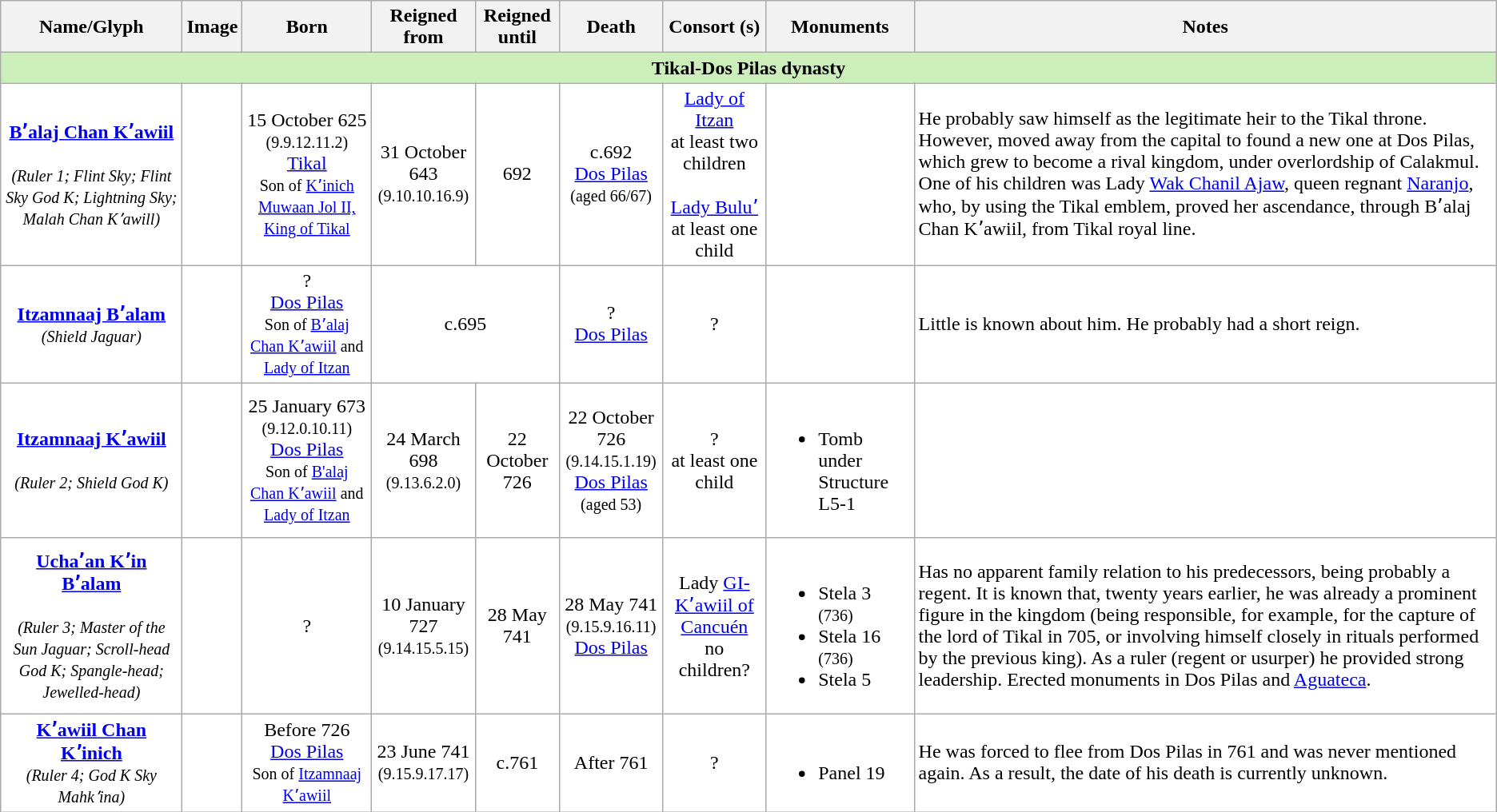<table class="wikitable">
<tr>
<th>Name/Glyph</th>
<th>Image</th>
<th>Born</th>
<th>Reigned from</th>
<th>Reigned until</th>
<th>Death</th>
<th>Consort (s)</th>
<th>Monuments</th>
<th>Notes</th>
</tr>
<tr bgcolor=#ceb>
<td align="center" colspan="9"><strong>Tikal-Dos Pilas dynasty</strong></td>
</tr>
<tr bgcolor=#fff>
<td align="center"><strong><a href='#'>Bʼalaj Chan Kʼawiil</a></strong><br><br><small><em>(Ruler 1; Flint Sky; Flint Sky God K; Lightning Sky; Malah Chan Kʼawill)</em></small></td>
<td align="center"></td>
<td align="center">15 October 625<br><small>(9.9.12.11.2)</small><br><a href='#'>Tikal</a><br><small>Son of <a href='#'>Kʼinich Muwaan Jol II, King of Tikal</a></small></td>
<td align="center">31 October 643<br><small>(9.10.10.16.9)</small></td>
<td align="center">692</td>
<td align="center">c.692<br><a href='#'>Dos Pilas</a><br><small>(aged 66/67)</small></td>
<td align="center"><a href='#'>Lady of Itzan</a><br>at least two children<br><br><a href='#'>Lady Buluʼ</a><br>at least one child</td>
<td></td>
<td>He probably saw himself as the legitimate heir to the Tikal throne. However, moved away from the capital to found a new one at Dos Pilas, which grew to become a rival kingdom, under overlordship of Calakmul. One of his children was Lady <a href='#'>Wak Chanil Ajaw</a>, queen regnant <a href='#'>Naranjo</a>, who, by using the Tikal emblem, proved her ascendance, through Bʼalaj Chan Kʼawiil, from Tikal royal line.</td>
</tr>
<tr bgcolor=#fff>
<td align="center"><strong><a href='#'>Itzamnaaj Bʼalam</a></strong><br><small><em>(Shield Jaguar)</em></small></td>
<td align="center"></td>
<td align="center">?<br><a href='#'>Dos Pilas</a><br><small>Son of <a href='#'>Bʼalaj Chan Kʼawiil</a> and <a href='#'>Lady of Itzan</a></small></td>
<td align="center" colspan="2">c.695</td>
<td align="center">?<br><a href='#'>Dos Pilas</a></td>
<td align="center">?</td>
<td></td>
<td>Little is known about him. He probably had a short reign.</td>
</tr>
<tr bgcolor=#fff>
<td align="center"><strong><a href='#'>Itzamnaaj Kʼawiil</a></strong><br><br><small><em>(Ruler 2; Shield God K)</em></small></td>
<td align="center"></td>
<td align="center">25 January 673<br><small>(9.12.0.10.11)</small><br><a href='#'>Dos Pilas</a><br><small>Son of <a href='#'>B'alaj Chan Kʼawiil</a> and <a href='#'>Lady of Itzan</a></small></td>
<td align="center">24 March 698<br><small>(9.13.6.2.0)</small></td>
<td align="center">22 October 726</td>
<td align="center">22 October 726<br><small>(9.14.15.1.19)</small><br><a href='#'>Dos Pilas</a><br><small>(aged 53)</small></td>
<td align="center">?<br>at least one child</td>
<td><br><ul><li>Tomb under Structure L5-1</li></ul></td>
<td></td>
</tr>
<tr bgcolor=#fff>
<td align="center"><strong><a href='#'>Uchaʼan Kʼin Bʼalam</a></strong><br><br><small><em>(Ruler 3; Master of the Sun Jaguar; Scroll-head God K; Spangle-head; Jewelled-head)</em></small></td>
<td align="center"></td>
<td align="center">?</td>
<td align="center">10 January 727<br><small>(9.14.15.5.15)</small></td>
<td align="center">28 May 741</td>
<td align="center">28 May 741<br><small>(9.15.9.16.11)</small><br><a href='#'>Dos Pilas</a></td>
<td align="center">Lady <a href='#'>GI-Kʼawiil of Cancuén</a><br>no children?</td>
<td><br><ul><li>Stela 3<br><small>(736)</small></li><li>Stela 16<br><small>(736)</small></li><li>Stela 5</li></ul></td>
<td>Has no apparent family relation to his predecessors, being probably a regent. It is known that, twenty years earlier, he was already a prominent figure in the kingdom (being responsible, for example, for the capture of the lord of Tikal in 705, or involving himself closely in rituals performed by the previous king). As a ruler (regent or usurper) he provided strong leadership. Erected monuments in Dos Pilas and <a href='#'>Aguateca</a>.</td>
</tr>
<tr bgcolor=#fff>
<td align="center"><strong><a href='#'>Kʼawiil Chan Kʼinich</a></strong><br><small><em>(Ruler 4; God K Sky Mahkʼina)</em></small></td>
<td align="center"></td>
<td align="center">Before 726<br><a href='#'>Dos Pilas</a><br><small>Son of <a href='#'>Itzamnaaj Kʼawiil</a></small></td>
<td align="center">23 June 741<br><small>(9.15.9.17.17)</small></td>
<td align="center">c.761</td>
<td align="center">After 761</td>
<td align="center">?</td>
<td><br><ul><li>Panel 19</li></ul></td>
<td>He was forced to flee from Dos Pilas in 761 and was never mentioned again. As a result, the date of his death is currently unknown.</td>
</tr>
</table>
